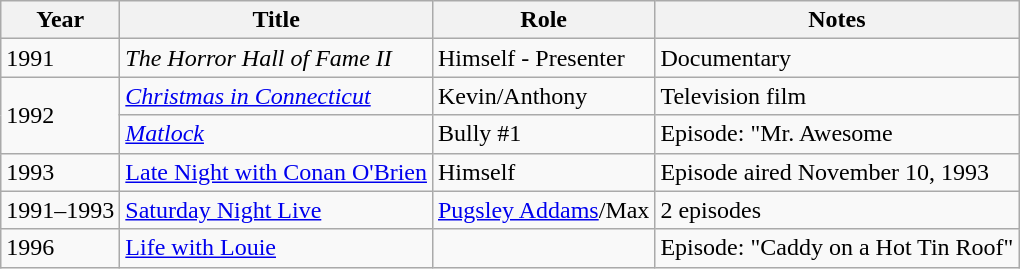<table class="wikitable sortable">
<tr>
<th>Year</th>
<th>Title</th>
<th>Role</th>
<th class="unsortable">Notes</th>
</tr>
<tr>
<td>1991</td>
<td><em>The Horror Hall of Fame II</em></td>
<td>Himself - Presenter</td>
<td>Documentary</td>
</tr>
<tr>
<td rowspan="2">1992</td>
<td><em><a href='#'>Christmas in Connecticut</a></em></td>
<td>Kevin/Anthony</td>
<td>Television film</td>
</tr>
<tr>
<td><em><a href='#'>Matlock</a></em></td>
<td>Bully #1</td>
<td>Episode: "Mr. Awesome<em></td>
</tr>
<tr>
<td>1993</td>
<td></em><a href='#'>Late Night with Conan O'Brien</a><em></td>
<td>Himself</td>
<td>Episode aired November 10, 1993</td>
</tr>
<tr>
<td>1991–1993</td>
<td></em><a href='#'>Saturday Night Live</a><em></td>
<td><a href='#'>Pugsley Addams</a>/Max</td>
<td>2 episodes</td>
</tr>
<tr>
<td>1996</td>
<td></em><a href='#'>Life with Louie</a><em></td>
<td></td>
<td>Episode: "Caddy on a Hot Tin Roof"</td>
</tr>
</table>
